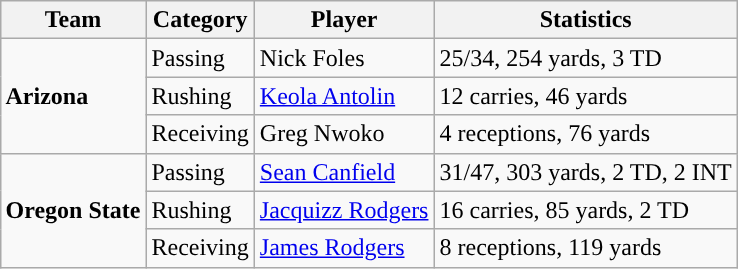<table class="wikitable" style="float: right;">
<tr>
<th>Team</th>
<th>Category</th>
<th>Player</th>
<th>Statistics</th>
</tr>
<tr>
<td rowspan=3><strong>Arizona</strong></td>
<td>Passing</td>
<td>Nick Foles</td>
<td>25/34, 254 yards, 3 TD</td>
</tr>
<tr>
<td>Rushing</td>
<td><a href='#'>Keola Antolin</a></td>
<td>12 carries, 46 yards</td>
</tr>
<tr>
<td>Receiving</td>
<td>Greg Nwoko</td>
<td>4 receptions, 76 yards</td>
</tr>
<tr>
<td rowspan=3><strong>Oregon State</strong></td>
<td>Passing</td>
<td><a href='#'>Sean Canfield</a></td>
<td>31/47, 303 yards, 2 TD, 2 INT</td>
</tr>
<tr>
<td>Rushing</td>
<td><a href='#'>Jacquizz Rodgers</a></td>
<td>16 carries, 85 yards, 2 TD</td>
</tr>
<tr>
<td>Receiving</td>
<td><a href='#'>James Rodgers</a></td>
<td>8 receptions, 119 yards</td>
</tr>
</table>
